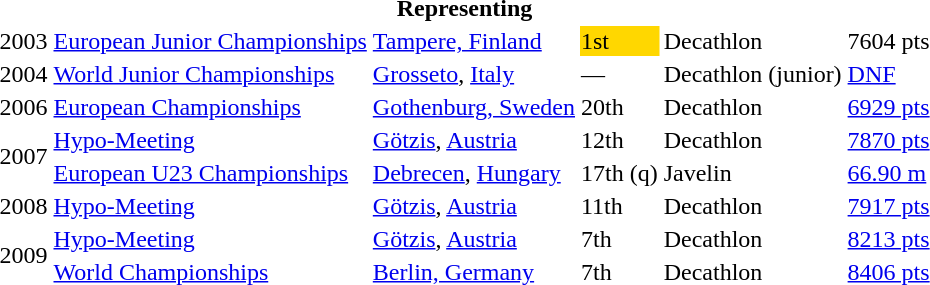<table>
<tr>
<th colspan="6">Representing </th>
</tr>
<tr>
<td>2003</td>
<td><a href='#'>European Junior Championships</a></td>
<td><a href='#'>Tampere, Finland</a></td>
<td bgcolor="gold">1st</td>
<td>Decathlon</td>
<td>7604 pts</td>
</tr>
<tr>
<td>2004</td>
<td><a href='#'>World Junior Championships</a></td>
<td><a href='#'>Grosseto</a>, <a href='#'>Italy</a></td>
<td>—</td>
<td>Decathlon (junior)</td>
<td><a href='#'>DNF</a></td>
</tr>
<tr>
<td>2006</td>
<td><a href='#'>European Championships</a></td>
<td><a href='#'>Gothenburg, Sweden</a></td>
<td>20th</td>
<td>Decathlon</td>
<td><a href='#'>6929 pts</a></td>
</tr>
<tr>
<td rowspan=2>2007</td>
<td><a href='#'>Hypo-Meeting</a></td>
<td><a href='#'>Götzis</a>, <a href='#'>Austria</a></td>
<td>12th</td>
<td>Decathlon</td>
<td><a href='#'>7870 pts</a></td>
</tr>
<tr>
<td><a href='#'>European U23 Championships</a></td>
<td><a href='#'>Debrecen</a>, <a href='#'>Hungary</a></td>
<td>17th (q)</td>
<td>Javelin</td>
<td><a href='#'>66.90 m</a></td>
</tr>
<tr>
<td>2008</td>
<td><a href='#'>Hypo-Meeting</a></td>
<td><a href='#'>Götzis</a>, <a href='#'>Austria</a></td>
<td>11th</td>
<td>Decathlon</td>
<td><a href='#'>7917 pts</a></td>
</tr>
<tr>
<td rowspan=2>2009</td>
<td><a href='#'>Hypo-Meeting</a></td>
<td><a href='#'>Götzis</a>, <a href='#'>Austria</a></td>
<td>7th</td>
<td>Decathlon</td>
<td><a href='#'>8213 pts</a></td>
</tr>
<tr>
<td><a href='#'>World Championships</a></td>
<td><a href='#'>Berlin, Germany</a></td>
<td>7th</td>
<td>Decathlon</td>
<td><a href='#'>8406 pts</a></td>
</tr>
</table>
